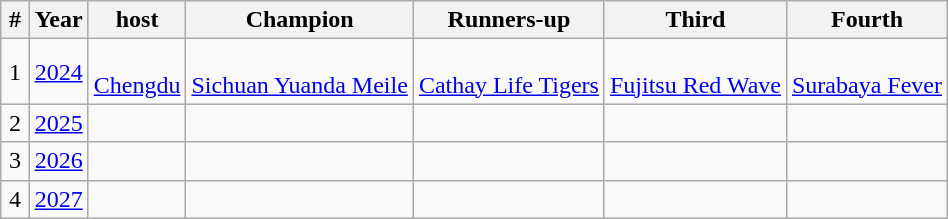<table class="wikitable" style="text-align: center;">
<tr>
<th style="width:3%;">#</th>
<th>Year</th>
<th>host</th>
<th>Champion</th>
<th>Runners-up</th>
<th>Third</th>
<th>Fourth</th>
</tr>
<tr>
<td>1</td>
<td><a href='#'>2024</a></td>
<td><br> <a href='#'>Chengdu</a></td>
<td><br> <a href='#'>Sichuan Yuanda Meile</a></td>
<td><br> <a href='#'>Cathay Life Tigers</a></td>
<td><br> <a href='#'>Fujitsu Red Wave</a></td>
<td><br> <a href='#'>Surabaya Fever</a></td>
</tr>
<tr>
<td>2</td>
<td><a href='#'>2025</a></td>
<td></td>
<td></td>
<td></td>
<td></td>
<td></td>
</tr>
<tr>
<td>3</td>
<td><a href='#'>2026</a></td>
<td></td>
<td></td>
<td></td>
<td></td>
<td></td>
</tr>
<tr>
<td>4</td>
<td><a href='#'>2027</a></td>
<td></td>
<td></td>
<td></td>
<td></td>
<td></td>
</tr>
</table>
